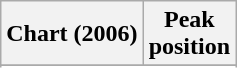<table class="wikitable sortable plainrowheaders" style="text-align:center">
<tr>
<th scope="col">Chart (2006)</th>
<th scope="col">Peak<br>position</th>
</tr>
<tr>
</tr>
<tr>
</tr>
<tr>
</tr>
</table>
